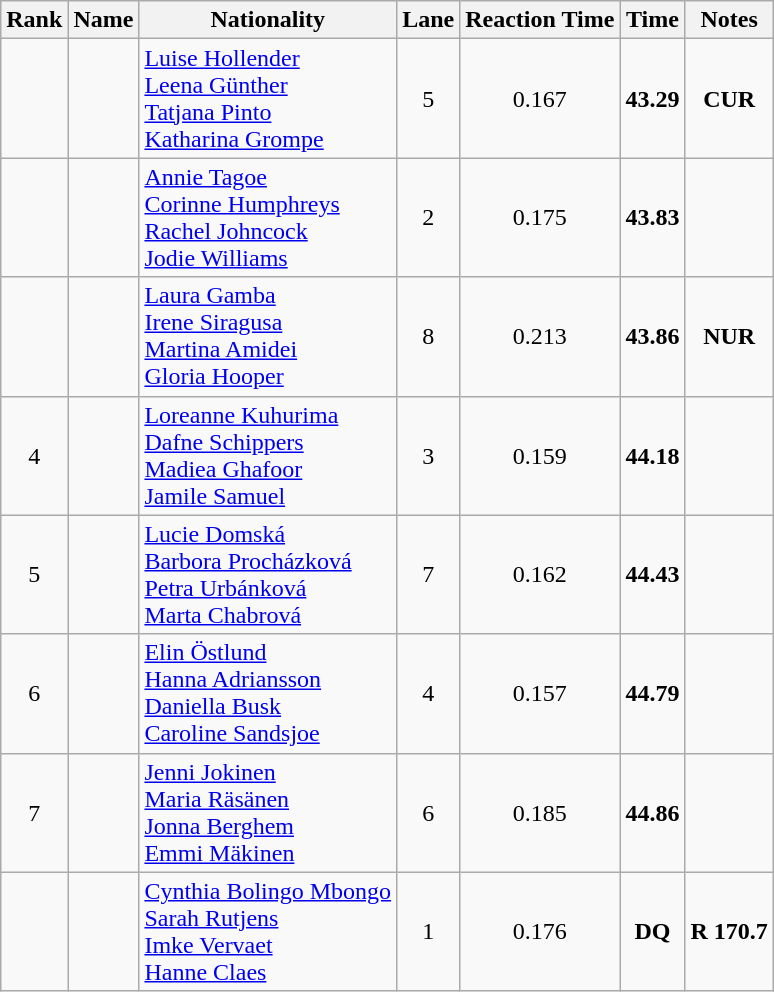<table class="wikitable sortable" style="text-align:center">
<tr>
<th>Rank</th>
<th>Name</th>
<th>Nationality</th>
<th>Lane</th>
<th>Reaction Time</th>
<th>Time</th>
<th>Notes</th>
</tr>
<tr>
<td></td>
<td align=left></td>
<td align=left><a href='#'>Luise Hollender</a><br><a href='#'>Leena Günther</a><br><a href='#'>Tatjana Pinto</a><br><a href='#'>Katharina Grompe</a></td>
<td>5</td>
<td>0.167</td>
<td><strong>43.29</strong></td>
<td><strong>CUR</strong></td>
</tr>
<tr>
<td></td>
<td align=left></td>
<td align=left><a href='#'>Annie Tagoe</a><br><a href='#'>Corinne Humphreys</a><br><a href='#'>Rachel Johncock</a><br><a href='#'>Jodie Williams</a></td>
<td>2</td>
<td>0.175</td>
<td><strong>43.83</strong></td>
<td></td>
</tr>
<tr>
<td></td>
<td align=left></td>
<td align=left><a href='#'>Laura Gamba</a><br><a href='#'>Irene Siragusa</a><br><a href='#'>Martina Amidei</a><br><a href='#'>Gloria Hooper</a></td>
<td>8</td>
<td>0.213</td>
<td><strong>43.86</strong></td>
<td><strong>NUR</strong></td>
</tr>
<tr>
<td>4</td>
<td align=left></td>
<td align=left><a href='#'>Loreanne Kuhurima</a><br><a href='#'>Dafne Schippers</a><br><a href='#'>Madiea Ghafoor</a><br><a href='#'>Jamile Samuel</a></td>
<td>3</td>
<td>0.159</td>
<td><strong>44.18</strong></td>
<td></td>
</tr>
<tr>
<td>5</td>
<td align=left></td>
<td align=left><a href='#'>Lucie Domská</a><br><a href='#'>Barbora Procházková</a><br><a href='#'>Petra Urbánková</a><br><a href='#'>Marta Chabrová</a></td>
<td>7</td>
<td>0.162</td>
<td><strong>44.43</strong></td>
<td></td>
</tr>
<tr>
<td>6</td>
<td align=left></td>
<td align=left><a href='#'>Elin Östlund</a><br><a href='#'>Hanna Adriansson</a><br><a href='#'>Daniella Busk</a><br><a href='#'>Caroline Sandsjoe</a></td>
<td>4</td>
<td>0.157</td>
<td><strong>44.79</strong></td>
<td></td>
</tr>
<tr>
<td>7</td>
<td align=left></td>
<td align=left><a href='#'>Jenni Jokinen</a><br><a href='#'>Maria Räsänen</a><br><a href='#'>Jonna Berghem</a><br><a href='#'>Emmi Mäkinen</a></td>
<td>6</td>
<td>0.185</td>
<td><strong>44.86</strong></td>
<td></td>
</tr>
<tr>
<td></td>
<td align=left></td>
<td align=left><a href='#'>Cynthia Bolingo Mbongo</a><br><a href='#'>Sarah Rutjens</a><br><a href='#'>Imke Vervaet</a><br><a href='#'>Hanne Claes</a></td>
<td>1</td>
<td>0.176</td>
<td><strong>DQ</strong></td>
<td><strong>R 170.7</strong></td>
</tr>
</table>
